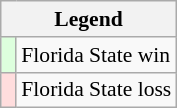<table class="wikitable" style="font-size:90%">
<tr>
<th colspan="2">Legend</th>
</tr>
<tr>
<td bgcolor=ddffdd> </td>
<td>Florida State win</td>
</tr>
<tr>
<td bgcolor=ffdddd> </td>
<td>Florida State loss</td>
</tr>
</table>
